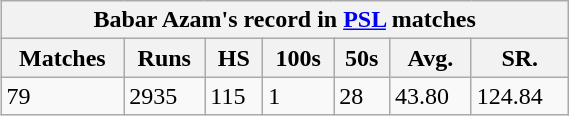<table class="wikitable" style="float:right; margin-left:1em; width:30%;">
<tr>
<th colspan="7"><strong>Babar Azam's record in <a href='#'>PSL</a> matches</strong></th>
</tr>
<tr>
<th>Matches</th>
<th>Runs</th>
<th>HS</th>
<th>100s</th>
<th>50s</th>
<th>Avg.</th>
<th>SR.</th>
</tr>
<tr>
<td>79</td>
<td>2935</td>
<td>115</td>
<td>1</td>
<td>28</td>
<td>43.80</td>
<td>124.84</td>
</tr>
</table>
